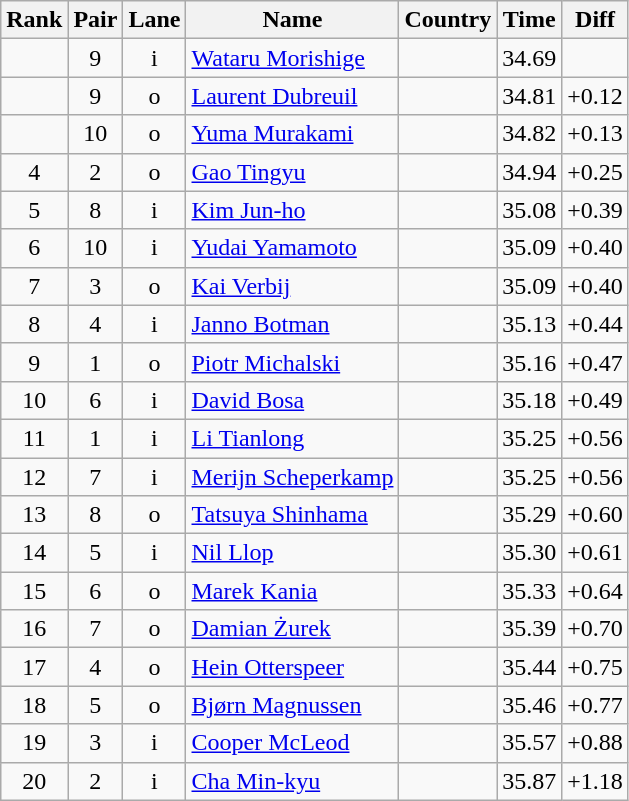<table class="wikitable sortable" style="text-align:center">
<tr>
<th>Rank</th>
<th>Pair</th>
<th>Lane</th>
<th>Name</th>
<th>Country</th>
<th>Time</th>
<th>Diff</th>
</tr>
<tr>
<td></td>
<td>9</td>
<td>i</td>
<td align=left><a href='#'>Wataru Morishige</a></td>
<td align=left></td>
<td>34.69</td>
<td></td>
</tr>
<tr>
<td></td>
<td>9</td>
<td>o</td>
<td align=left><a href='#'>Laurent Dubreuil</a></td>
<td align=left></td>
<td>34.81</td>
<td>+0.12</td>
</tr>
<tr>
<td></td>
<td>10</td>
<td>o</td>
<td align=left><a href='#'>Yuma Murakami</a></td>
<td align=left></td>
<td>34.82</td>
<td>+0.13</td>
</tr>
<tr>
<td>4</td>
<td>2</td>
<td>o</td>
<td align=left><a href='#'>Gao Tingyu</a></td>
<td align=left></td>
<td>34.94</td>
<td>+0.25</td>
</tr>
<tr>
<td>5</td>
<td>8</td>
<td>i</td>
<td align=left><a href='#'>Kim Jun-ho</a></td>
<td align=left></td>
<td>35.08</td>
<td>+0.39</td>
</tr>
<tr>
<td>6</td>
<td>10</td>
<td>i</td>
<td align=left><a href='#'>Yudai Yamamoto</a></td>
<td align=left></td>
<td>35.09</td>
<td>+0.40</td>
</tr>
<tr>
<td>7</td>
<td>3</td>
<td>o</td>
<td align=left><a href='#'>Kai Verbij</a></td>
<td align=left></td>
<td>35.09</td>
<td>+0.40</td>
</tr>
<tr>
<td>8</td>
<td>4</td>
<td>i</td>
<td align=left><a href='#'>Janno Botman</a></td>
<td align=left></td>
<td>35.13</td>
<td>+0.44</td>
</tr>
<tr>
<td>9</td>
<td>1</td>
<td>o</td>
<td align=left><a href='#'>Piotr Michalski</a></td>
<td align=left></td>
<td>35.16</td>
<td>+0.47</td>
</tr>
<tr>
<td>10</td>
<td>6</td>
<td>i</td>
<td align=left><a href='#'>David Bosa</a></td>
<td align=left></td>
<td>35.18</td>
<td>+0.49</td>
</tr>
<tr>
<td>11</td>
<td>1</td>
<td>i</td>
<td align=left><a href='#'>Li Tianlong</a></td>
<td align=left></td>
<td>35.25</td>
<td>+0.56</td>
</tr>
<tr>
<td>12</td>
<td>7</td>
<td>i</td>
<td align=left><a href='#'>Merijn Scheperkamp</a></td>
<td align=left></td>
<td>35.25</td>
<td>+0.56</td>
</tr>
<tr>
<td>13</td>
<td>8</td>
<td>o</td>
<td align=left><a href='#'>Tatsuya Shinhama</a></td>
<td align=left></td>
<td>35.29</td>
<td>+0.60</td>
</tr>
<tr>
<td>14</td>
<td>5</td>
<td>i</td>
<td align=left><a href='#'>Nil Llop</a></td>
<td align=left></td>
<td>35.30</td>
<td>+0.61</td>
</tr>
<tr>
<td>15</td>
<td>6</td>
<td>o</td>
<td align=left><a href='#'>Marek Kania</a></td>
<td align=left></td>
<td>35.33</td>
<td>+0.64</td>
</tr>
<tr>
<td>16</td>
<td>7</td>
<td>o</td>
<td align=left><a href='#'>Damian Żurek</a></td>
<td align=left></td>
<td>35.39</td>
<td>+0.70</td>
</tr>
<tr>
<td>17</td>
<td>4</td>
<td>o</td>
<td align=left><a href='#'>Hein Otterspeer</a></td>
<td align=left></td>
<td>35.44</td>
<td>+0.75</td>
</tr>
<tr>
<td>18</td>
<td>5</td>
<td>o</td>
<td align=left><a href='#'>Bjørn Magnussen</a></td>
<td align=left></td>
<td>35.46</td>
<td>+0.77</td>
</tr>
<tr>
<td>19</td>
<td>3</td>
<td>i</td>
<td align=left><a href='#'>Cooper McLeod</a></td>
<td align=left></td>
<td>35.57</td>
<td>+0.88</td>
</tr>
<tr>
<td>20</td>
<td>2</td>
<td>i</td>
<td align=left><a href='#'>Cha Min-kyu</a></td>
<td align=left></td>
<td>35.87</td>
<td>+1.18</td>
</tr>
</table>
